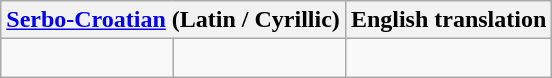<table class="wikitable">
<tr>
<th colspan="2"><a href='#'>Serbo-Croatian</a> (Latin / Cyrillic)</th>
<th>English translation</th>
</tr>
<tr>
<td><br></td>
<td><br></td>
<td><br></td>
</tr>
</table>
